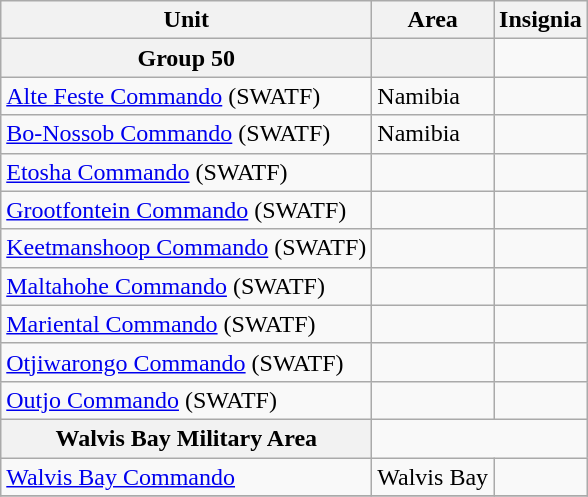<table class="wikitable">
<tr>
<th>Unit</th>
<th>Area</th>
<th>Insignia</th>
</tr>
<tr>
<th>Group 50</th>
<th></th>
</tr>
<tr>
<td><a href='#'>Alte Feste Commando</a> (SWATF)</td>
<td>Namibia</td>
<td></td>
</tr>
<tr>
<td><a href='#'>Bo-Nossob Commando</a> (SWATF)</td>
<td>Namibia</td>
<td></td>
</tr>
<tr>
<td><a href='#'>Etosha Commando</a> (SWATF)</td>
<td></td>
<td></td>
</tr>
<tr>
<td><a href='#'>Grootfontein Commando</a> (SWATF)</td>
<td></td>
<td></td>
</tr>
<tr>
<td><a href='#'>Keetmanshoop Commando</a> (SWATF)</td>
<td></td>
<td></td>
</tr>
<tr>
<td><a href='#'>Maltahohe Commando</a> (SWATF)</td>
<td></td>
<td></td>
</tr>
<tr>
<td><a href='#'>Mariental Commando</a> (SWATF)</td>
<td></td>
<td></td>
</tr>
<tr>
<td><a href='#'>Otjiwarongo Commando</a> (SWATF)</td>
<td></td>
<td></td>
</tr>
<tr>
<td><a href='#'>Outjo Commando</a> (SWATF)</td>
<td></td>
<td></td>
</tr>
<tr>
<th>Walvis Bay Military Area</th>
</tr>
<tr>
<td><a href='#'>Walvis Bay Commando</a></td>
<td>Walvis Bay</td>
<td></td>
</tr>
<tr>
</tr>
</table>
